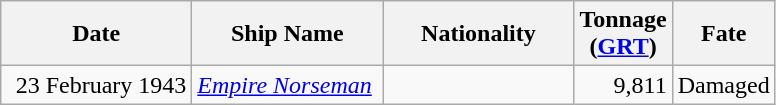<table class="wikitable sortable">
<tr>
<th width="120px">Date</th>
<th width="120px">Ship Name</th>
<th width="120px">Nationality</th>
<th width="25px">Tonnage<br>(<a href='#'>GRT</a>)</th>
<th width="50px">Fate</th>
</tr>
<tr>
<td align="right">23 February 1943</td>
<td align="left"><a href='#'><em>Empire Norseman</em></a></td>
<td align="left"></td>
<td align="right">9,811</td>
<td align="left">Damaged</td>
</tr>
</table>
